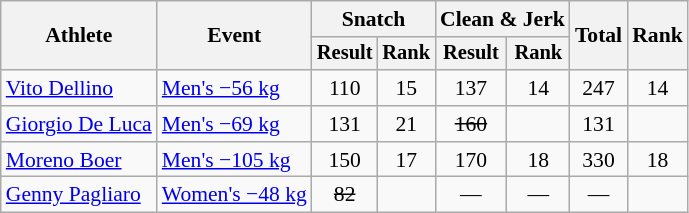<table class="wikitable" style="font-size:90%">
<tr>
<th rowspan="2">Athlete</th>
<th rowspan="2">Event</th>
<th colspan="2">Snatch</th>
<th colspan="2">Clean & Jerk</th>
<th rowspan="2">Total</th>
<th rowspan="2">Rank</th>
</tr>
<tr style="font-size:95%">
<th>Result</th>
<th>Rank</th>
<th>Result</th>
<th>Rank</th>
</tr>
<tr align=center>
<td align=left><a href='#'>Vito Dellino</a></td>
<td align=left><a href='#'>Men's −56 kg</a></td>
<td>110</td>
<td>15</td>
<td>137</td>
<td>14</td>
<td>247</td>
<td>14</td>
</tr>
<tr align=center>
<td align=left><a href='#'>Giorgio De Luca</a></td>
<td align=left><a href='#'>Men's −69 kg</a></td>
<td>131</td>
<td>21</td>
<td><s>160</s></td>
<td></td>
<td>131</td>
<td></td>
</tr>
<tr align=center>
<td align=left><a href='#'>Moreno Boer</a></td>
<td align=left><a href='#'>Men's −105 kg</a></td>
<td>150</td>
<td>17</td>
<td>170</td>
<td>18</td>
<td>330</td>
<td>18</td>
</tr>
<tr align=center>
<td align=left><a href='#'>Genny Pagliaro</a></td>
<td align=left><a href='#'>Women's −48 kg</a></td>
<td><s>82</s></td>
<td></td>
<td>—</td>
<td>—</td>
<td>—</td>
<td></td>
</tr>
</table>
